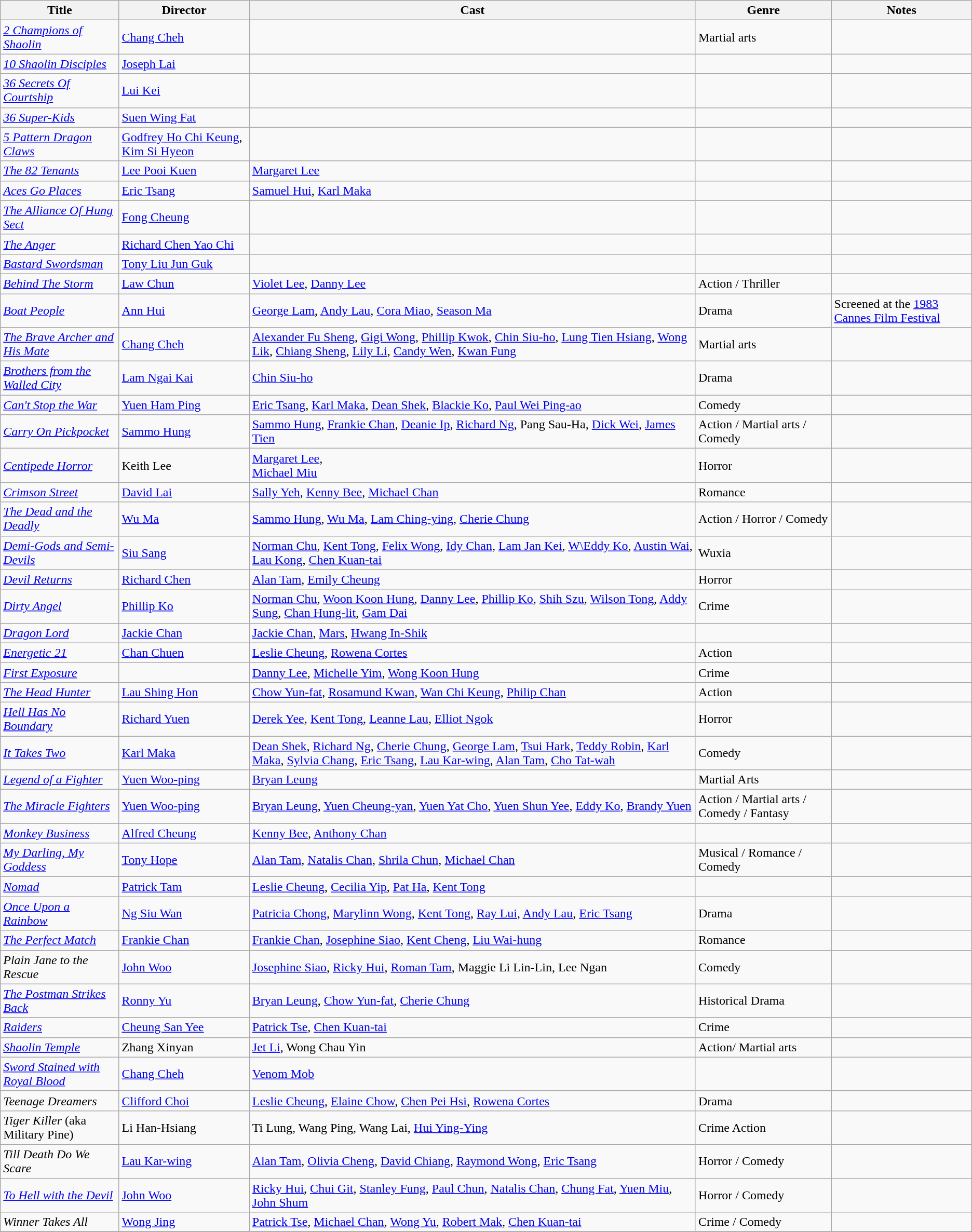<table class="wikitable">
<tr>
<th>Title</th>
<th>Director</th>
<th>Cast</th>
<th>Genre</th>
<th>Notes</th>
</tr>
<tr>
<td><em><a href='#'>2 Champions of Shaolin</a></em></td>
<td><a href='#'>Chang Cheh</a></td>
<td></td>
<td>Martial arts</td>
<td></td>
</tr>
<tr>
<td><em><a href='#'>10 Shaolin Disciples</a></em></td>
<td><a href='#'>Joseph Lai</a></td>
<td></td>
<td></td>
<td></td>
</tr>
<tr>
<td><em><a href='#'>36 Secrets Of Courtship</a></em></td>
<td><a href='#'>Lui Kei</a></td>
<td></td>
<td></td>
<td></td>
</tr>
<tr>
<td><em><a href='#'>36 Super-Kids</a></em></td>
<td><a href='#'>Suen Wing Fat</a></td>
<td></td>
<td></td>
<td></td>
</tr>
<tr>
<td><em><a href='#'>5 Pattern Dragon Claws</a></em></td>
<td><a href='#'>Godfrey Ho Chi Keung</a>, <a href='#'>Kim Si Hyeon</a></td>
<td></td>
<td></td>
<td></td>
</tr>
<tr>
<td><em><a href='#'>The 82 Tenants</a></em></td>
<td><a href='#'>Lee Pooi Kuen</a></td>
<td><a href='#'>Margaret Lee</a></td>
<td></td>
<td></td>
</tr>
<tr>
<td><em><a href='#'>Aces Go Places</a></em></td>
<td><a href='#'>Eric Tsang</a></td>
<td><a href='#'>Samuel Hui</a>, <a href='#'>Karl Maka</a></td>
<td></td>
<td></td>
</tr>
<tr>
<td><em><a href='#'>The Alliance Of Hung Sect</a></em></td>
<td><a href='#'>Fong Cheung</a></td>
<td></td>
<td></td>
<td></td>
</tr>
<tr>
<td><em><a href='#'>The Anger</a></em></td>
<td><a href='#'>Richard Chen Yao Chi</a></td>
<td></td>
<td></td>
<td></td>
</tr>
<tr>
<td><em><a href='#'>Bastard Swordsman</a></em></td>
<td><a href='#'>Tony Liu Jun Guk</a></td>
<td></td>
<td></td>
<td></td>
</tr>
<tr>
<td><em><a href='#'>Behind The Storm</a></em></td>
<td><a href='#'>Law Chun</a></td>
<td><a href='#'>Violet Lee</a>, <a href='#'>Danny Lee</a></td>
<td>Action / Thriller</td>
<td></td>
</tr>
<tr>
<td><em><a href='#'>Boat People</a></em></td>
<td><a href='#'>Ann Hui</a></td>
<td><a href='#'>George Lam</a>, <a href='#'>Andy Lau</a>, <a href='#'>Cora Miao</a>, <a href='#'>Season Ma</a></td>
<td>Drama</td>
<td>Screened at the <a href='#'>1983 Cannes Film Festival</a></td>
</tr>
<tr>
<td><em><a href='#'>The Brave Archer and His Mate</a></em></td>
<td><a href='#'>Chang Cheh</a></td>
<td><a href='#'>Alexander Fu Sheng</a>, <a href='#'>Gigi Wong</a>, <a href='#'>Phillip Kwok</a>, <a href='#'>Chin Siu-ho</a>, <a href='#'>Lung Tien Hsiang</a>, <a href='#'>Wong Lik</a>, <a href='#'>Chiang Sheng</a>, <a href='#'>Lily Li</a>, <a href='#'>Candy Wen</a>, <a href='#'>Kwan Fung</a></td>
<td>Martial arts</td>
<td></td>
</tr>
<tr>
<td><em><a href='#'>Brothers from the Walled City</a></em></td>
<td><a href='#'>Lam Ngai Kai</a></td>
<td><a href='#'>Chin Siu-ho</a></td>
<td>Drama</td>
<td></td>
</tr>
<tr>
<td><em><a href='#'>Can't Stop the War</a></em></td>
<td><a href='#'>Yuen Ham Ping</a></td>
<td><a href='#'>Eric Tsang</a>, <a href='#'>Karl Maka</a>, <a href='#'>Dean Shek</a>, <a href='#'>Blackie Ko</a>, <a href='#'>Paul Wei Ping-ao</a></td>
<td>Comedy</td>
<td></td>
</tr>
<tr>
<td><em><a href='#'>Carry On Pickpocket</a></em></td>
<td><a href='#'>Sammo Hung</a></td>
<td><a href='#'>Sammo Hung</a>, <a href='#'>Frankie Chan</a>, <a href='#'>Deanie Ip</a>, <a href='#'>Richard Ng</a>, Pang Sau-Ha, <a href='#'>Dick Wei</a>, <a href='#'>James Tien</a></td>
<td>Action / Martial arts / Comedy</td>
<td></td>
</tr>
<tr>
<td><em><a href='#'>Centipede Horror</a></em></td>
<td>Keith Lee</td>
<td><a href='#'>Margaret Lee</a>,<br><a href='#'>Michael Miu</a></td>
<td>Horror</td>
<td></td>
</tr>
<tr>
<td><em><a href='#'>Crimson Street</a></em></td>
<td><a href='#'>David Lai</a></td>
<td><a href='#'>Sally Yeh</a>, <a href='#'>Kenny Bee</a>, <a href='#'>Michael Chan</a></td>
<td>Romance</td>
<td></td>
</tr>
<tr>
<td><em><a href='#'>The Dead and the Deadly</a></em></td>
<td><a href='#'>Wu Ma</a></td>
<td><a href='#'>Sammo Hung</a>, <a href='#'>Wu Ma</a>, <a href='#'>Lam Ching-ying</a>, <a href='#'>Cherie Chung</a></td>
<td>Action / Horror / Comedy</td>
<td></td>
</tr>
<tr>
<td><em><a href='#'>Demi-Gods and Semi-Devils</a></em></td>
<td><a href='#'>Siu Sang</a></td>
<td><a href='#'>Norman Chu</a>, <a href='#'>Kent Tong</a>, <a href='#'>Felix Wong</a>, <a href='#'>Idy Chan</a>, <a href='#'>Lam Jan Kei</a>, <a href='#'>W\Eddy Ko</a>, <a href='#'>Austin Wai</a>, <a href='#'>Lau Kong</a>, <a href='#'>Chen Kuan-tai</a></td>
<td>Wuxia</td>
<td></td>
</tr>
<tr>
<td><em><a href='#'>Devil Returns</a></em></td>
<td><a href='#'>Richard Chen</a></td>
<td><a href='#'>Alan Tam</a>, <a href='#'>Emily Cheung</a></td>
<td>Horror</td>
<td></td>
</tr>
<tr>
<td><em><a href='#'>Dirty Angel</a></em></td>
<td><a href='#'>Phillip Ko</a></td>
<td><a href='#'>Norman Chu</a>, <a href='#'>Woon Koon Hung</a>, <a href='#'>Danny Lee</a>, <a href='#'>Phillip Ko</a>, <a href='#'>Shih Szu</a>, <a href='#'>Wilson Tong</a>, <a href='#'>Addy Sung</a>, <a href='#'>Chan Hung-lit</a>, <a href='#'>Gam Dai</a></td>
<td>Crime</td>
<td></td>
</tr>
<tr>
<td><em><a href='#'>Dragon Lord</a></em></td>
<td><a href='#'>Jackie Chan</a></td>
<td><a href='#'>Jackie Chan</a>, <a href='#'>Mars</a>, <a href='#'>Hwang In-Shik</a></td>
<td></td>
<td></td>
</tr>
<tr>
<td><em><a href='#'>Energetic 21</a></em></td>
<td><a href='#'>Chan Chuen</a></td>
<td><a href='#'>Leslie Cheung</a>, <a href='#'>Rowena Cortes</a></td>
<td>Action</td>
<td></td>
</tr>
<tr>
<td><em><a href='#'>First Exposure</a></em></td>
<td></td>
<td><a href='#'>Danny Lee</a>, <a href='#'>Michelle Yim</a>, <a href='#'>Wong Koon Hung</a></td>
<td>Crime</td>
<td></td>
</tr>
<tr>
<td><em><a href='#'>The Head Hunter</a></em></td>
<td><a href='#'>Lau Shing Hon</a></td>
<td><a href='#'>Chow Yun-fat</a>, <a href='#'>Rosamund Kwan</a>, <a href='#'>Wan Chi Keung</a>, <a href='#'>Philip Chan</a></td>
<td>Action</td>
<td></td>
</tr>
<tr>
<td><em><a href='#'>Hell Has No Boundary</a></em></td>
<td><a href='#'>Richard Yuen</a></td>
<td><a href='#'>Derek Yee</a>, <a href='#'>Kent Tong</a>, <a href='#'>Leanne Lau</a>, <a href='#'>Elliot Ngok</a></td>
<td>Horror</td>
<td></td>
</tr>
<tr>
<td><em><a href='#'>It Takes Two</a></em></td>
<td><a href='#'>Karl Maka</a></td>
<td><a href='#'>Dean Shek</a>, <a href='#'>Richard Ng</a>, <a href='#'>Cherie Chung</a>, <a href='#'>George Lam</a>, <a href='#'>Tsui Hark</a>, <a href='#'>Teddy Robin</a>, <a href='#'>Karl Maka</a>, <a href='#'>Sylvia Chang</a>, <a href='#'>Eric Tsang</a>, <a href='#'>Lau Kar-wing</a>, <a href='#'>Alan Tam</a>, <a href='#'>Cho Tat-wah</a></td>
<td>Comedy</td>
<td></td>
</tr>
<tr>
<td><em><a href='#'>Legend of a Fighter</a></em></td>
<td><a href='#'>Yuen Woo-ping</a></td>
<td><a href='#'>Bryan Leung</a></td>
<td>Martial Arts</td>
<td></td>
</tr>
<tr>
<td><em><a href='#'>The Miracle Fighters</a></em></td>
<td><a href='#'>Yuen Woo-ping</a></td>
<td><a href='#'>Bryan Leung</a>, <a href='#'>Yuen Cheung-yan</a>, <a href='#'>Yuen Yat Cho</a>, <a href='#'>Yuen Shun Yee</a>, <a href='#'>Eddy Ko</a>, <a href='#'>Brandy Yuen</a></td>
<td>Action / Martial arts / Comedy / Fantasy</td>
<td></td>
</tr>
<tr>
<td><em><a href='#'>Monkey Business</a></em></td>
<td><a href='#'>Alfred Cheung</a></td>
<td><a href='#'>Kenny Bee</a>, <a href='#'>Anthony Chan</a></td>
<td></td>
<td></td>
</tr>
<tr>
<td><em><a href='#'>My Darling, My Goddess</a></em></td>
<td><a href='#'>Tony Hope</a></td>
<td><a href='#'>Alan Tam</a>, <a href='#'>Natalis Chan</a>, <a href='#'>Shrila Chun</a>, <a href='#'>Michael Chan</a></td>
<td>Musical / Romance / Comedy</td>
<td></td>
</tr>
<tr>
<td><em><a href='#'>Nomad</a></em></td>
<td><a href='#'>Patrick Tam</a></td>
<td><a href='#'>Leslie Cheung</a>, <a href='#'>Cecilia Yip</a>, <a href='#'>Pat Ha</a>, <a href='#'>Kent Tong</a></td>
<td></td>
<td></td>
</tr>
<tr>
<td><em><a href='#'>Once Upon a Rainbow</a></em></td>
<td><a href='#'>Ng Siu Wan</a></td>
<td><a href='#'>Patricia Chong</a>, <a href='#'>Marylinn Wong</a>, <a href='#'>Kent Tong</a>, <a href='#'>Ray Lui</a>, <a href='#'>Andy Lau</a>, <a href='#'>Eric Tsang</a></td>
<td>Drama</td>
<td></td>
</tr>
<tr>
<td><em><a href='#'>The Perfect Match</a></em></td>
<td><a href='#'>Frankie Chan</a></td>
<td><a href='#'>Frankie Chan</a>, <a href='#'>Josephine Siao</a>, <a href='#'>Kent Cheng</a>, <a href='#'>Liu Wai-hung</a></td>
<td>Romance</td>
<td></td>
</tr>
<tr>
<td><em>Plain Jane to the Rescue</em></td>
<td><a href='#'>John Woo</a></td>
<td><a href='#'>Josephine Siao</a>, <a href='#'>Ricky Hui</a>, <a href='#'>Roman Tam</a>, Maggie Li Lin-Lin, Lee Ngan</td>
<td>Comedy</td>
<td></td>
</tr>
<tr>
<td><em><a href='#'>The Postman Strikes Back</a></em></td>
<td><a href='#'>Ronny Yu</a></td>
<td><a href='#'>Bryan Leung</a>, <a href='#'>Chow Yun-fat</a>, <a href='#'>Cherie Chung</a></td>
<td>Historical Drama</td>
<td></td>
</tr>
<tr>
<td><em><a href='#'>Raiders</a></em></td>
<td><a href='#'>Cheung San Yee</a></td>
<td><a href='#'>Patrick Tse</a>, <a href='#'>Chen Kuan-tai</a></td>
<td>Crime</td>
<td></td>
</tr>
<tr>
<td><em><a href='#'>Shaolin Temple</a></em></td>
<td>Zhang Xinyan</td>
<td><a href='#'>Jet Li</a>, Wong Chau Yin</td>
<td>Action/ Martial arts</td>
<td></td>
</tr>
<tr>
<td><em><a href='#'>Sword Stained with Royal Blood</a></em></td>
<td><a href='#'>Chang Cheh</a></td>
<td><a href='#'>Venom Mob</a></td>
<td></td>
<td></td>
</tr>
<tr>
<td><em>Teenage Dreamers</em></td>
<td><a href='#'>Clifford Choi</a></td>
<td><a href='#'>Leslie Cheung</a>, <a href='#'>Elaine Chow</a>, <a href='#'>Chen Pei Hsi</a>, <a href='#'>Rowena Cortes</a></td>
<td>Drama</td>
<td></td>
</tr>
<tr>
<td><em>Tiger Killer</em> (aka Military Pine)</td>
<td>Li Han-Hsiang</td>
<td>Ti Lung, Wang Ping, Wang Lai, <a href='#'>Hui Ying-Ying</a></td>
<td>Crime Action</td>
<td></td>
</tr>
<tr>
<td><em>Till Death Do We Scare</em></td>
<td><a href='#'>Lau Kar-wing</a></td>
<td><a href='#'>Alan Tam</a>, <a href='#'>Olivia Cheng</a>, <a href='#'>David Chiang</a>, <a href='#'>Raymond Wong</a>, <a href='#'>Eric Tsang</a></td>
<td>Horror / Comedy</td>
<td></td>
</tr>
<tr>
<td><em><a href='#'>To Hell with the Devil</a></em></td>
<td><a href='#'>John Woo</a></td>
<td><a href='#'>Ricky Hui</a>, <a href='#'>Chui Git</a>, <a href='#'>Stanley Fung</a>, <a href='#'>Paul Chun</a>, <a href='#'>Natalis Chan</a>, <a href='#'>Chung Fat</a>, <a href='#'>Yuen Miu</a>, <a href='#'>John Shum</a></td>
<td>Horror / Comedy</td>
<td></td>
</tr>
<tr>
<td><em>Winner Takes All</em></td>
<td><a href='#'>Wong Jing</a></td>
<td><a href='#'>Patrick Tse</a>, <a href='#'>Michael Chan</a>, <a href='#'>Wong Yu</a>, <a href='#'>Robert Mak</a>, <a href='#'>Chen Kuan-tai</a></td>
<td>Crime / Comedy</td>
<td></td>
</tr>
<tr>
</tr>
</table>
